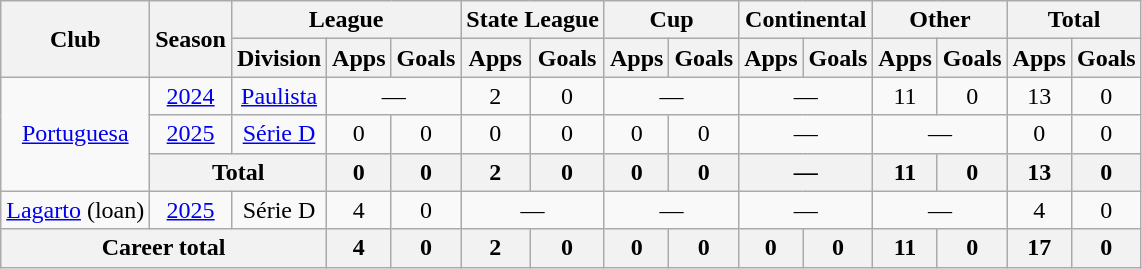<table class="wikitable" style="text-align: center;">
<tr>
<th rowspan="2">Club</th>
<th rowspan="2">Season</th>
<th colspan="3">League</th>
<th colspan="2">State League</th>
<th colspan="2">Cup</th>
<th colspan="2">Continental</th>
<th colspan="2">Other</th>
<th colspan="2">Total</th>
</tr>
<tr>
<th>Division</th>
<th>Apps</th>
<th>Goals</th>
<th>Apps</th>
<th>Goals</th>
<th>Apps</th>
<th>Goals</th>
<th>Apps</th>
<th>Goals</th>
<th>Apps</th>
<th>Goals</th>
<th>Apps</th>
<th>Goals</th>
</tr>
<tr>
<td rowspan="3" valign="center"><a href='#'>Portuguesa</a></td>
<td><a href='#'>2024</a></td>
<td><a href='#'>Paulista</a></td>
<td colspan="2">—</td>
<td>2</td>
<td>0</td>
<td colspan="2">—</td>
<td colspan="2">—</td>
<td>11</td>
<td>0</td>
<td>13</td>
<td>0</td>
</tr>
<tr>
<td><a href='#'>2025</a></td>
<td><a href='#'>Série D</a></td>
<td>0</td>
<td>0</td>
<td>0</td>
<td>0</td>
<td>0</td>
<td>0</td>
<td colspan="2">—</td>
<td colspan="2">—</td>
<td>0</td>
<td>0</td>
</tr>
<tr>
<th colspan="2">Total</th>
<th>0</th>
<th>0</th>
<th>2</th>
<th>0</th>
<th>0</th>
<th>0</th>
<th colspan="2">—</th>
<th>11</th>
<th>0</th>
<th>13</th>
<th>0</th>
</tr>
<tr>
<td><a href='#'>Lagarto</a> (loan)</td>
<td><a href='#'>2025</a></td>
<td>Série D</td>
<td>4</td>
<td>0</td>
<td colspan="2">—</td>
<td colspan="2">—</td>
<td colspan="2">—</td>
<td colspan="2">—</td>
<td>4</td>
<td>0</td>
</tr>
<tr>
<th colspan="3"><strong>Career total</strong></th>
<th>4</th>
<th>0</th>
<th>2</th>
<th>0</th>
<th>0</th>
<th>0</th>
<th>0</th>
<th>0</th>
<th>11</th>
<th>0</th>
<th>17</th>
<th>0</th>
</tr>
</table>
